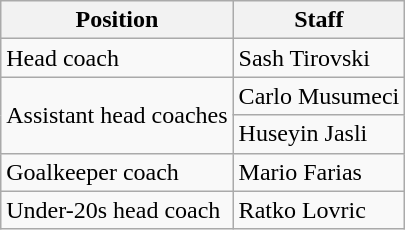<table class="wikitable">
<tr>
<th>Position</th>
<th>Staff</th>
</tr>
<tr>
<td>Head coach</td>
<td> Sash Tirovski</td>
</tr>
<tr>
<td rowspan="2">Assistant head coaches</td>
<td> Carlo Musumeci</td>
</tr>
<tr>
<td> Huseyin Jasli</td>
</tr>
<tr>
<td>Goalkeeper coach</td>
<td> Mario Farias</td>
</tr>
<tr>
<td>Under-20s head coach</td>
<td> Ratko Lovric</td>
</tr>
</table>
